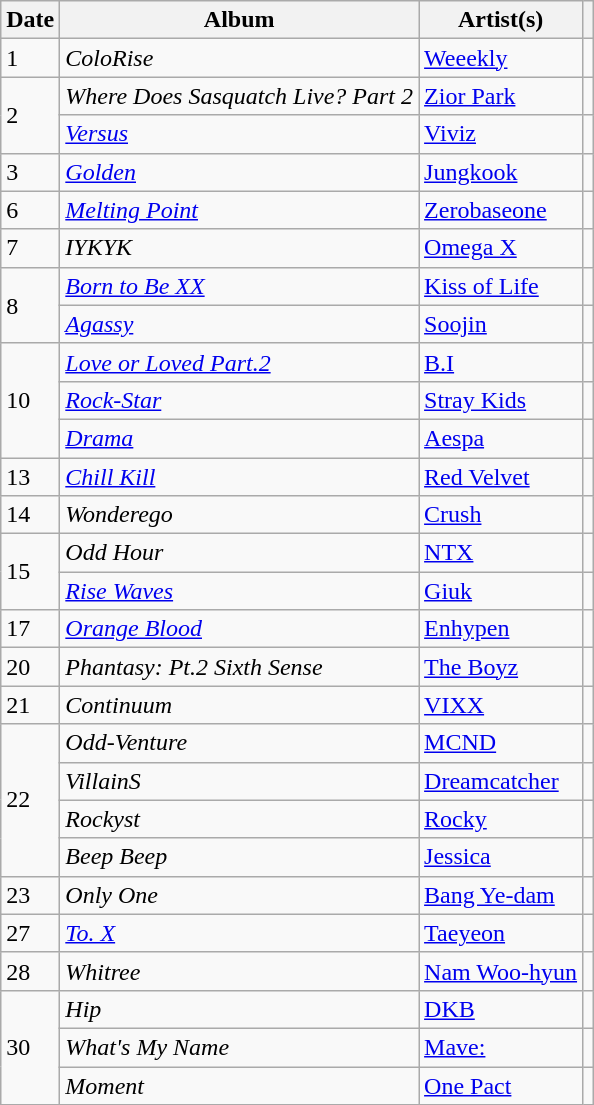<table class="wikitable">
<tr>
<th>Date</th>
<th>Album</th>
<th>Artist(s)</th>
<th></th>
</tr>
<tr>
<td>1</td>
<td><em>ColoRise</em></td>
<td><a href='#'>Weeekly</a></td>
<td></td>
</tr>
<tr>
<td rowspan="2">2</td>
<td><em>Where Does Sasquatch Live? Part 2</em></td>
<td><a href='#'>Zior Park</a></td>
<td></td>
</tr>
<tr>
<td><em><a href='#'>Versus</a></em></td>
<td><a href='#'>Viviz</a></td>
<td></td>
</tr>
<tr>
<td>3</td>
<td><em><a href='#'>Golden</a></em></td>
<td><a href='#'>Jungkook</a></td>
<td></td>
</tr>
<tr>
<td>6</td>
<td><em><a href='#'>Melting Point</a></em></td>
<td><a href='#'>Zerobaseone</a></td>
<td></td>
</tr>
<tr>
<td>7</td>
<td><em>IYKYK</em></td>
<td><a href='#'>Omega X</a></td>
<td></td>
</tr>
<tr>
<td rowspan="2">8</td>
<td><em><a href='#'>Born to Be XX</a></em></td>
<td><a href='#'>Kiss of Life</a></td>
<td></td>
</tr>
<tr>
<td><em><a href='#'>Agassy</a></em></td>
<td><a href='#'>Soojin</a></td>
<td></td>
</tr>
<tr>
<td rowspan="3">10</td>
<td><em><a href='#'>Love or Loved Part.2</a></em></td>
<td><a href='#'>B.I</a></td>
<td></td>
</tr>
<tr>
<td><em><a href='#'>Rock-Star</a></em></td>
<td><a href='#'>Stray Kids</a></td>
<td></td>
</tr>
<tr>
<td><em><a href='#'>Drama</a></em></td>
<td><a href='#'>Aespa</a></td>
<td></td>
</tr>
<tr>
<td>13</td>
<td><em><a href='#'>Chill Kill</a></em></td>
<td><a href='#'>Red Velvet</a></td>
<td></td>
</tr>
<tr>
<td>14</td>
<td><em>Wonderego</em></td>
<td><a href='#'>Crush</a></td>
<td></td>
</tr>
<tr>
<td rowspan="2">15</td>
<td><em>Odd Hour</em></td>
<td><a href='#'>NTX</a></td>
<td></td>
</tr>
<tr>
<td><em><a href='#'>Rise Waves</a></em></td>
<td><a href='#'>Giuk</a></td>
<td></td>
</tr>
<tr>
<td>17</td>
<td><em><a href='#'>Orange Blood</a></em></td>
<td><a href='#'>Enhypen</a></td>
<td></td>
</tr>
<tr>
<td>20</td>
<td><em>Phantasy: Pt.2 Sixth Sense</em></td>
<td><a href='#'>The Boyz</a></td>
<td></td>
</tr>
<tr>
<td>21</td>
<td><em>Continuum</em></td>
<td><a href='#'>VIXX</a></td>
<td></td>
</tr>
<tr>
<td rowspan="4">22</td>
<td><em>Odd-Venture</em></td>
<td><a href='#'>MCND</a></td>
<td></td>
</tr>
<tr>
<td><em>VillainS</em></td>
<td><a href='#'>Dreamcatcher</a></td>
<td></td>
</tr>
<tr>
<td><em>Rockyst</em></td>
<td><a href='#'>Rocky</a></td>
<td></td>
</tr>
<tr>
<td><em>Beep Beep</em></td>
<td><a href='#'>Jessica</a></td>
<td></td>
</tr>
<tr>
<td>23</td>
<td><em>Only One</em></td>
<td><a href='#'>Bang Ye-dam</a></td>
<td></td>
</tr>
<tr>
<td>27</td>
<td><em><a href='#'>To. X</a></em></td>
<td><a href='#'>Taeyeon</a></td>
<td></td>
</tr>
<tr>
<td>28</td>
<td><em>Whitree</em></td>
<td><a href='#'>Nam Woo-hyun</a></td>
<td></td>
</tr>
<tr>
<td rowspan="3">30</td>
<td><em>Hip</em></td>
<td><a href='#'>DKB</a></td>
<td></td>
</tr>
<tr>
<td><em>What's My Name</em></td>
<td><a href='#'>Mave:</a></td>
<td></td>
</tr>
<tr>
<td><em>Moment</em></td>
<td><a href='#'>One Pact</a></td>
<td></td>
</tr>
</table>
